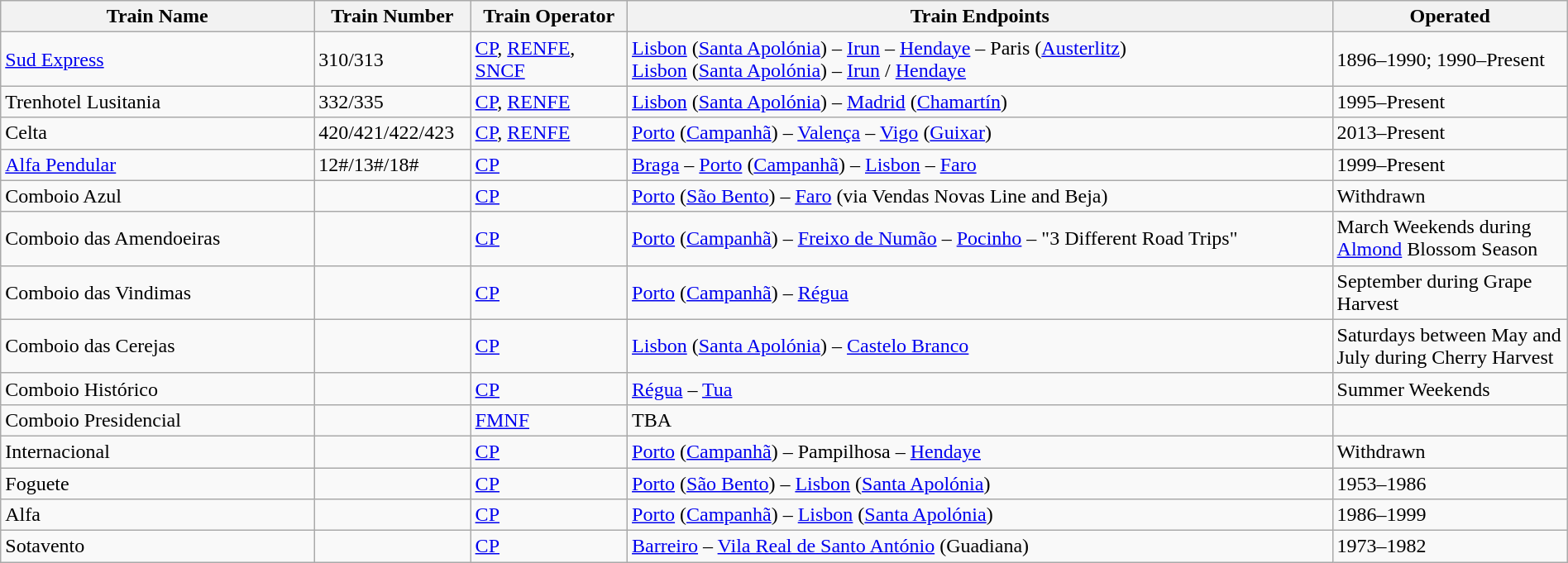<table class="wikitable" width="100%">
<tr>
<th width="20%">Train Name</th>
<th width="10%">Train Number</th>
<th width="10%">Train Operator</th>
<th width="45%">Train Endpoints</th>
<th width="15%">Operated</th>
</tr>
<tr>
<td><a href='#'>Sud Express</a></td>
<td>310/313</td>
<td><a href='#'>CP</a>, <a href='#'>RENFE</a>, <a href='#'>SNCF</a></td>
<td><a href='#'>Lisbon</a> (<a href='#'>Santa Apolónia</a>) – <a href='#'>Irun</a> – <a href='#'>Hendaye</a> – Paris (<a href='#'>Austerlitz</a>)<br><a href='#'>Lisbon</a> (<a href='#'>Santa Apolónia</a>) – <a href='#'>Irun</a> / <a href='#'>Hendaye</a></td>
<td>1896–1990; 1990–Present</td>
</tr>
<tr>
<td>Trenhotel Lusitania</td>
<td>332/335</td>
<td><a href='#'>CP</a>, <a href='#'>RENFE</a></td>
<td><a href='#'>Lisbon</a> (<a href='#'>Santa Apolónia</a>) – <a href='#'>Madrid</a> (<a href='#'>Chamartín</a>)</td>
<td>1995–Present</td>
</tr>
<tr>
<td>Celta</td>
<td>420/421/422/423</td>
<td><a href='#'>CP</a>, <a href='#'>RENFE</a></td>
<td><a href='#'>Porto</a> (<a href='#'>Campanhã</a>) – <a href='#'>Valença</a> – <a href='#'>Vigo</a> (<a href='#'>Guixar</a>)</td>
<td>2013–Present</td>
</tr>
<tr>
<td><a href='#'>Alfa Pendular</a></td>
<td>12#/13#/18#</td>
<td><a href='#'>CP</a></td>
<td><a href='#'>Braga</a> – <a href='#'>Porto</a> (<a href='#'>Campanhã</a>) – <a href='#'>Lisbon</a> – <a href='#'>Faro</a></td>
<td>1999–Present</td>
</tr>
<tr>
<td>Comboio Azul</td>
<td></td>
<td><a href='#'>CP</a></td>
<td><a href='#'>Porto</a> (<a href='#'>São Bento</a>) – <a href='#'>Faro</a> (via Vendas Novas Line and Beja)</td>
<td>Withdrawn</td>
</tr>
<tr>
<td>Comboio das Amendoeiras</td>
<td></td>
<td><a href='#'>CP</a></td>
<td><a href='#'>Porto</a> (<a href='#'>Campanhã</a>) – <a href='#'>Freixo de Numão</a> – <a href='#'>Pocinho</a>  – "3 Different Road Trips"</td>
<td>March Weekends during <a href='#'>Almond</a> Blossom Season</td>
</tr>
<tr>
<td>Comboio das Vindimas</td>
<td></td>
<td><a href='#'>CP</a></td>
<td><a href='#'>Porto</a> (<a href='#'>Campanhã</a>) – <a href='#'>Régua</a></td>
<td>September during Grape Harvest</td>
</tr>
<tr>
<td>Comboio das Cerejas</td>
<td></td>
<td><a href='#'>CP</a></td>
<td><a href='#'>Lisbon</a> (<a href='#'>Santa Apolónia</a>) – <a href='#'>Castelo Branco</a></td>
<td>Saturdays between May and July during Cherry Harvest</td>
</tr>
<tr>
<td>Comboio Histórico</td>
<td></td>
<td><a href='#'>CP</a></td>
<td><a href='#'>Régua</a> – <a href='#'>Tua</a></td>
<td>Summer Weekends</td>
</tr>
<tr>
<td>Comboio Presidencial</td>
<td></td>
<td><a href='#'>FMNF</a></td>
<td>TBA</td>
<td></td>
</tr>
<tr>
<td>Internacional</td>
<td></td>
<td><a href='#'>CP</a></td>
<td><a href='#'>Porto</a> (<a href='#'>Campanhã</a>) – Pampilhosa – <a href='#'>Hendaye</a></td>
<td>Withdrawn</td>
</tr>
<tr>
<td>Foguete</td>
<td></td>
<td><a href='#'>CP</a></td>
<td><a href='#'>Porto</a> (<a href='#'>São Bento</a>) – <a href='#'>Lisbon</a> (<a href='#'>Santa Apolónia</a>)</td>
<td>1953–1986</td>
</tr>
<tr>
<td>Alfa</td>
<td></td>
<td><a href='#'>CP</a></td>
<td><a href='#'>Porto</a> (<a href='#'>Campanhã</a>) – <a href='#'>Lisbon</a> (<a href='#'>Santa Apolónia</a>)</td>
<td>1986–1999</td>
</tr>
<tr>
<td>Sotavento</td>
<td></td>
<td><a href='#'>CP</a></td>
<td><a href='#'>Barreiro</a> – <a href='#'>Vila Real de Santo António</a> (Guadiana)</td>
<td>1973–1982</td>
</tr>
</table>
